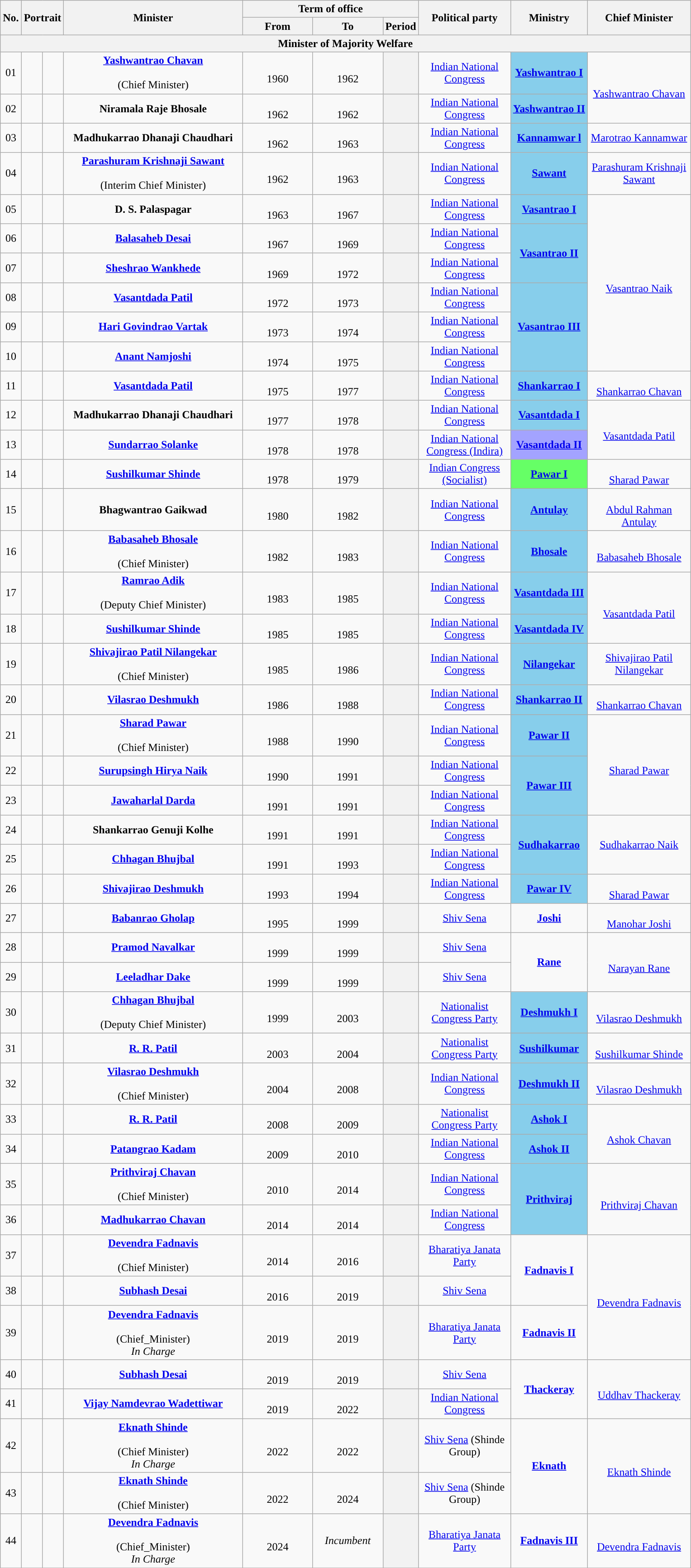<table class="wikitable" style="text-align:center">
<tr>
<th rowspan="2">No.</th>
<th rowspan="2" colspan="2">Portrait</th>
<th rowspan="2" style="width:16em">Minister<br></th>
<th colspan="3">Term of office</th>
<th rowspan="2" style="width:8em">Political party</th>
<th rowspan="2">Ministry</th>
<th rowspan="2" style="width:9em">Chief Minister</th>
</tr>
<tr>
<th style="width:6em">From</th>
<th style="width:6em">To</th>
<th>Period</th>
</tr>
<tr>
<th colspan="10">Minister of Majority Welfare</th>
</tr>
<tr>
<td>01</td>
<td style="color:inherit;background:"></td>
<td></td>
<td><strong><a href='#'>Yashwantrao Chavan</a></strong> <br> <br> (Chief Minister)</td>
<td><br>1960</td>
<td><br>1962</td>
<th></th>
<td><a href='#'>Indian National Congress</a></td>
<td bgcolor="#87CEEB"><a href='#'><strong>Yashwantrao I</strong></a></td>
<td rowspan="2"> <br><a href='#'>Yashwantrao Chavan</a></td>
</tr>
<tr>
<td>02</td>
<td style="color:inherit;background:"></td>
<td></td>
<td><strong>Niramala Raje Bhosale</strong> <br> </td>
<td><br>1962</td>
<td><br>1962</td>
<th></th>
<td><a href='#'>Indian National Congress</a></td>
<td bgcolor="#87CEEB"><a href='#'><strong>Yashwantrao II</strong></a></td>
</tr>
<tr>
<td>03</td>
<td style="color:inherit;background:"></td>
<td></td>
<td><strong>Madhukarrao Dhanaji Chaudhari</strong> <br> </td>
<td><br>1962</td>
<td><br>1963</td>
<th></th>
<td><a href='#'>Indian National Congress</a></td>
<td bgcolor="#87CEEB"><a href='#'><strong>Kannamwar l</strong></a></td>
<td><a href='#'>Marotrao Kannamwar</a></td>
</tr>
<tr>
<td>04</td>
<td style="color:inherit;background:"></td>
<td></td>
<td><strong><a href='#'>Parashuram Krishnaji Sawant</a></strong> <br>  <br>(Interim Chief Minister)</td>
<td><br>1962</td>
<td><br>1963</td>
<th></th>
<td><a href='#'>Indian National Congress</a></td>
<td bgcolor="#87CEEB"><a href='#'><strong>Sawant</strong></a></td>
<td><a href='#'>Parashuram Krishnaji Sawant</a></td>
</tr>
<tr>
<td>05</td>
<td style="color:inherit;background:"></td>
<td></td>
<td><strong>D. S. Palaspagar</strong> <br> </td>
<td><br>1963</td>
<td><br>1967</td>
<th></th>
<td><a href='#'>Indian National Congress</a></td>
<td bgcolor="#87CEEB"><a href='#'><strong>Vasantrao I</strong></a></td>
<td rowspan="6"><br><a href='#'>Vasantrao Naik</a></td>
</tr>
<tr>
<td>06</td>
<td style="color:inherit;background:"></td>
<td></td>
<td><strong><a href='#'>Balasaheb Desai</a></strong> <br> </td>
<td><br>1967</td>
<td><br>1969</td>
<th></th>
<td><a href='#'>Indian National Congress</a></td>
<td rowspan="2" bgcolor="#87CEEB"><a href='#'><strong>Vasantrao II</strong></a></td>
</tr>
<tr>
<td>07</td>
<td style="color:inherit;background:"></td>
<td></td>
<td><strong><a href='#'>Sheshrao Wankhede</a></strong> <br> </td>
<td><br>1969</td>
<td><br>1972</td>
<th></th>
<td><a href='#'>Indian National Congress</a></td>
</tr>
<tr>
<td>08</td>
<td style="color:inherit;background:"></td>
<td></td>
<td><strong><a href='#'>Vasantdada Patil</a></strong> <br> </td>
<td><br>1972</td>
<td><br>1973</td>
<th></th>
<td><a href='#'>Indian National Congress</a></td>
<td rowspan="3" bgcolor="#87CEEB"><a href='#'><strong>Vasantrao III</strong></a></td>
</tr>
<tr>
<td>09</td>
<td style="color:inherit;background:"></td>
<td></td>
<td><strong><a href='#'>Hari Govindrao Vartak</a></strong> <br> </td>
<td><br>1973</td>
<td><br>1974</td>
<th></th>
<td><a href='#'>Indian National Congress</a></td>
</tr>
<tr>
<td>10</td>
<td style="color:inherit;background:"></td>
<td></td>
<td><strong><a href='#'>Anant Namjoshi</a></strong> <br> </td>
<td><br>1974</td>
<td><br>1975</td>
<th></th>
<td><a href='#'>Indian National Congress</a></td>
</tr>
<tr>
<td>11</td>
<td style="color:inherit;background:"></td>
<td></td>
<td><strong><a href='#'>Vasantdada Patil</a></strong> <br> </td>
<td><br>1975</td>
<td><br>1977</td>
<th></th>
<td><a href='#'>Indian National Congress</a></td>
<td rowspan="1" bgcolor="#87CEEB"><a href='#'><strong>Shankarrao I</strong></a></td>
<td rowspan="1"><br><a href='#'>Shankarrao Chavan</a></td>
</tr>
<tr>
<td>12</td>
<td style="color:inherit;background:"></td>
<td></td>
<td><strong>Madhukarrao Dhanaji Chaudhari</strong> <br> </td>
<td><br>1977</td>
<td><br>1978</td>
<th></th>
<td><a href='#'>Indian National Congress</a></td>
<td rowspan="1" bgcolor="#88CEEB"><a href='#'><strong>Vasantdada I</strong></a></td>
<td rowspan="2"><br><a href='#'>Vasantdada Patil</a></td>
</tr>
<tr>
<td>13</td>
<td style="color:inherit;background:"></td>
<td></td>
<td><strong><a href='#'>Sundarrao Solanke</a></strong> <br> </td>
<td><br>1978</td>
<td><br>1978</td>
<th></th>
<td><a href='#'>Indian National Congress (Indira)</a></td>
<td rowspan="1" bgcolor="#A3A3FF"><a href='#'><strong>Vasantdada II</strong></a></td>
</tr>
<tr>
<td>14</td>
<td style="color:inherit;background:"></td>
<td></td>
<td><strong><a href='#'>Sushilkumar Shinde</a></strong> <br> </td>
<td><br>1978</td>
<td><br>1979</td>
<th></th>
<td><a href='#'>Indian Congress (Socialist)</a></td>
<td rowspan="1" bgcolor="#66FF66"><a href='#'><strong>Pawar I</strong></a></td>
<td rowspan="1"><br><a href='#'>Sharad Pawar</a></td>
</tr>
<tr>
<td>15</td>
<td style="color:inherit;background:"></td>
<td></td>
<td><strong>Bhagwantrao Gaikwad</strong> <br> </td>
<td><br>1980</td>
<td><br>1982</td>
<th></th>
<td><a href='#'>Indian National Congress</a></td>
<td rowspan="1" bgcolor="#87CEEB"><a href='#'><strong>Antulay</strong></a></td>
<td rowspan="1"> <br><a href='#'>Abdul Rahman Antulay</a></td>
</tr>
<tr>
<td>16</td>
<td style="color:inherit;background:"></td>
<td></td>
<td><strong><a href='#'>Babasaheb Bhosale</a></strong> <br> <br> (Chief Minister)</td>
<td><br>1982</td>
<td><br>1983</td>
<th></th>
<td><a href='#'>Indian National Congress</a></td>
<td rowspan="1" bgcolor="#87CEEB"><a href='#'><strong>Bhosale</strong></a></td>
<td rowspan="1"> <br><a href='#'>Babasaheb Bhosale</a></td>
</tr>
<tr>
<td>17</td>
<td style="color:inherit;background:"></td>
<td></td>
<td><strong><a href='#'>Ramrao Adik</a></strong> <br> <br>(Deputy Chief Minister)</td>
<td><br>1983</td>
<td><br>1985</td>
<th></th>
<td><a href='#'>Indian National Congress</a></td>
<td rowspan="1" bgcolor="#87CEEB"><a href='#'><strong>Vasantdada III</strong></a></td>
<td rowspan="2"><br><a href='#'>Vasantdada Patil</a></td>
</tr>
<tr>
<td>18</td>
<td style="color:inherit;background:"></td>
<td></td>
<td><strong><a href='#'>Sushilkumar Shinde</a></strong> <br> </td>
<td><br>1985</td>
<td><br>1985</td>
<th></th>
<td><a href='#'>Indian National Congress</a></td>
<td rowspan="1" bgcolor="#87CEEB"><a href='#'><strong>Vasantdada IV</strong></a></td>
</tr>
<tr>
<td>19</td>
<td style="color:inherit;background:"></td>
<td></td>
<td><strong><a href='#'>Shivajirao Patil Nilangekar</a></strong> <br> <br> (Chief Minister)</td>
<td><br>1985</td>
<td><br>1986</td>
<th></th>
<td><a href='#'>Indian National Congress</a></td>
<td rowspan="1" bgcolor="#87CEEB"><a href='#'><strong>Nilangekar</strong></a></td>
<td rowspan="1"><a href='#'>Shivajirao Patil Nilangekar</a></td>
</tr>
<tr>
<td>20</td>
<td style="color:inherit;background:"></td>
<td></td>
<td><strong><a href='#'>Vilasrao Deshmukh</a></strong> <br> </td>
<td><br>1986</td>
<td><br>1988</td>
<th></th>
<td><a href='#'>Indian National Congress</a></td>
<td rowspan="1"bgcolor="#87CEEB"><a href='#'><strong>Shankarrao II</strong></a></td>
<td rowspan="1"> <br><a href='#'>Shankarrao Chavan</a></td>
</tr>
<tr>
<td>21</td>
<td style="color:inherit;background:"></td>
<td></td>
<td><strong><a href='#'>Sharad Pawar</a></strong> <br> <br> (Chief Minister)</td>
<td><br>1988</td>
<td><br>1990</td>
<th></th>
<td><a href='#'>Indian National Congress</a></td>
<td rowspan="1" bgcolor="#87CEEB"><a href='#'><strong>Pawar II</strong></a></td>
<td rowspan="3"> <br><a href='#'>Sharad Pawar</a></td>
</tr>
<tr>
<td>22</td>
<td style="color:inherit;background:"></td>
<td></td>
<td><strong><a href='#'>Surupsingh Hirya Naik</a></strong> <br> </td>
<td><br>1990</td>
<td><br>1991</td>
<th></th>
<td><a href='#'>Indian National Congress</a></td>
<td rowspan="2" bgcolor="#87CEEB"><a href='#'><strong>Pawar III</strong></a></td>
</tr>
<tr>
<td>23</td>
<td style="color:inherit;background:"></td>
<td></td>
<td><strong><a href='#'>Jawaharlal Darda</a></strong> <br> </td>
<td><br>1991</td>
<td><br>1991</td>
<th></th>
<td><a href='#'>Indian National Congress</a></td>
</tr>
<tr>
<td>24</td>
<td style="color:inherit;background:"></td>
<td></td>
<td><strong>Shankarrao Genuji Kolhe</strong> <br> </td>
<td><br>1991</td>
<td><br>1991</td>
<th></th>
<td><a href='#'>Indian National Congress</a></td>
<td rowspan="2" bgcolor="#87CEEB"><a href='#'><strong>Sudhakarrao</strong></a></td>
<td rowspan="2"><a href='#'>Sudhakarrao Naik</a></td>
</tr>
<tr>
<td>25</td>
<td style="color:inherit;background:"></td>
<td></td>
<td><strong><a href='#'>Chhagan Bhujbal</a></strong> <br> </td>
<td><br>1991</td>
<td><br>1993</td>
<th></th>
<td><a href='#'>Indian National Congress</a></td>
</tr>
<tr>
<td>26</td>
<td style="color:inherit;background:"></td>
<td></td>
<td><strong><a href='#'>Shivajirao Deshmukh</a></strong> <br> </td>
<td><br>1993</td>
<td><br>1994</td>
<th></th>
<td><a href='#'>Indian National Congress</a></td>
<td rowspan="1" bgcolor="#87CEEB"><a href='#'><strong>Pawar IV</strong></a></td>
<td rowspan="1"> <br><a href='#'>Sharad Pawar</a></td>
</tr>
<tr>
<td>27</td>
<td style="color:inherit;background:"></td>
<td></td>
<td><strong><a href='#'>Babanrao Gholap</a></strong> <br> </td>
<td><br>1995</td>
<td><br>1999</td>
<th></th>
<td><a href='#'>Shiv Sena</a></td>
<td rowspan="1"><a href='#'><strong>Joshi</strong></a></td>
<td rowspan="1"> <br><a href='#'>Manohar Joshi</a></td>
</tr>
<tr>
<td>28</td>
<td style="color:inherit;background:"></td>
<td></td>
<td><strong><a href='#'>Pramod Navalkar</a></strong> <br> </td>
<td><br>1999</td>
<td><br>1999</td>
<th></th>
<td><a href='#'>Shiv Sena</a></td>
<td rowspan="2"><a href='#'><strong>Rane</strong></a></td>
<td rowspan="2"> <br><a href='#'>Narayan Rane</a></td>
</tr>
<tr>
<td>29</td>
<td style="color:inherit;background:"></td>
<td></td>
<td><strong><a href='#'>Leeladhar Dake</a></strong> <br> </td>
<td><br>1999</td>
<td><br>1999</td>
<th></th>
<td><a href='#'>Shiv Sena</a></td>
</tr>
<tr>
<td>30</td>
<td style="color:inherit;background:"></td>
<td></td>
<td><strong><a href='#'>Chhagan Bhujbal</a></strong> <br> <br>(Deputy Chief Minister)</td>
<td><br>1999</td>
<td><br>2003</td>
<th></th>
<td><a href='#'>Nationalist Congress Party</a></td>
<td rowspan="1" bgcolor="#87CEEB"><a href='#'><strong>Deshmukh I</strong></a></td>
<td rowspan="1"> <br><a href='#'>Vilasrao Deshmukh</a></td>
</tr>
<tr>
<td>31</td>
<td style="color:inherit;background:"></td>
<td></td>
<td><strong><a href='#'>R. R. Patil</a></strong> <br> </td>
<td><br>2003</td>
<td><br>2004</td>
<th></th>
<td><a href='#'>Nationalist Congress Party</a></td>
<td rowspan="1" bgcolor="#87CEEB"><a href='#'><strong>Sushilkumar</strong></a></td>
<td rowspan="1"> <br><a href='#'>Sushilkumar Shinde</a></td>
</tr>
<tr>
<td>32</td>
<td style="color:inherit;background:"></td>
<td></td>
<td><strong><a href='#'>Vilasrao Deshmukh</a></strong> <br> <br> (Chief Minister)</td>
<td><br>2004</td>
<td><br>2008</td>
<th></th>
<td><a href='#'>Indian National Congress</a></td>
<td rowspan="1" bgcolor="#87CEEB"><a href='#'><strong>Deshmukh II</strong></a></td>
<td rowspan="1"> <br><a href='#'>Vilasrao Deshmukh</a></td>
</tr>
<tr>
<td>33</td>
<td style="color:inherit;background:"></td>
<td></td>
<td><strong><a href='#'>R. R. Patil</a></strong> <br> </td>
<td><br>2008</td>
<td><br>2009</td>
<th></th>
<td><a href='#'>Nationalist Congress Party</a></td>
<td rowspan="1" bgcolor="#87CEEB"><a href='#'><strong>Ashok I</strong></a></td>
<td rowspan="2"><br><a href='#'>Ashok Chavan</a></td>
</tr>
<tr>
<td>34</td>
<td style="color:inherit;background:"></td>
<td></td>
<td><strong><a href='#'>Patangrao Kadam</a></strong>  <br> </td>
<td><br>2009</td>
<td><br>2010</td>
<th></th>
<td><a href='#'>Indian National Congress</a></td>
<td rowspan="1"bgcolor="#87CEEB"><a href='#'><strong>Ashok II</strong></a></td>
</tr>
<tr>
<td>35</td>
<td style="color:inherit;background:"></td>
<td></td>
<td><strong><a href='#'>Prithviraj Chavan</a></strong> <br> <br> (Chief Minister)</td>
<td><br>2010</td>
<td><br>2014</td>
<th></th>
<td><a href='#'>Indian National Congress</a></td>
<td rowspan="2" bgcolor="#87CEEB"><a href='#'><strong>Prithviraj</strong></a></td>
<td rowspan="2"><br><a href='#'>Prithviraj Chavan</a></td>
</tr>
<tr>
<td>36</td>
<td style="color:inherit;background:"></td>
<td></td>
<td><strong><a href='#'>Madhukarrao Chavan</a></strong> <br> </td>
<td><br>2014</td>
<td><br>2014</td>
<th></th>
<td><a href='#'>Indian National Congress</a></td>
</tr>
<tr>
<td>37</td>
<td style="color:inherit;background:"></td>
<td></td>
<td><strong><a href='#'>Devendra Fadnavis</a></strong>  <br>  <br>(Chief Minister)</td>
<td><br>2014</td>
<td><br>2016</td>
<th></th>
<td rowspan="1"><a href='#'>Bharatiya Janata Party</a></td>
<td rowspan="2"><a href='#'><strong>Fadnavis I</strong></a></td>
<td rowspan="3"> <br><a href='#'>Devendra Fadnavis</a></td>
</tr>
<tr>
<td>38</td>
<td style="color:inherit;background:"></td>
<td></td>
<td><strong><a href='#'>Subhash Desai</a></strong> <br> </td>
<td><br>2016</td>
<td><br>2019</td>
<th></th>
<td rowspan="1"><a href='#'>Shiv Sena</a></td>
</tr>
<tr>
<td>39</td>
<td style="color:inherit;background:"></td>
<td></td>
<td><strong><a href='#'>Devendra Fadnavis</a></strong>  <br> <br>(Chief_Minister) <br><em>In Charge</em></td>
<td><br>2019</td>
<td><br>2019</td>
<th></th>
<td><a href='#'>Bharatiya Janata Party</a></td>
<td rowspan="1"><a href='#'><strong>Fadnavis II</strong></a></td>
</tr>
<tr>
<td>40</td>
<td style="color:inherit;background:"></td>
<td></td>
<td><strong><a href='#'>Subhash Desai</a></strong> <br> </td>
<td><br>2019</td>
<td><br>2019</td>
<th></th>
<td><a href='#'>Shiv Sena</a></td>
<td rowspan="2"><a href='#'><strong>Thackeray</strong></a></td>
<td rowspan="2"> <br><a href='#'>Uddhav Thackeray</a></td>
</tr>
<tr>
<td>41</td>
<td style="color:inherit;background:"></td>
<td></td>
<td><strong><a href='#'>Vijay Namdevrao Wadettiwar</a></strong> <br> </td>
<td><br>2019</td>
<td><br>2022</td>
<th></th>
<td><a href='#'>Indian National Congress</a></td>
</tr>
<tr>
<td>42</td>
<td style="color:inherit;background:"></td>
<td></td>
<td><strong><a href='#'>Eknath Shinde</a></strong> <br>  <br>(Chief Minister)<br><em>In Charge</em></td>
<td><br>2022</td>
<td><br>2022</td>
<th></th>
<td><a href='#'>Shiv Sena</a> (Shinde Group)</td>
<td rowspan="2"><a href='#'><strong>Eknath</strong></a></td>
<td rowspan="2"> <br><a href='#'>Eknath Shinde</a></td>
</tr>
<tr>
<td>43</td>
<td style="color:inherit;background:"></td>
<td></td>
<td><strong><a href='#'>Eknath Shinde</a></strong> <br>  <br>(Chief Minister)</td>
<td><br>2022</td>
<td><br>2024</td>
<th></th>
<td><a href='#'>Shiv Sena</a> (Shinde Group)</td>
</tr>
<tr>
<td>44</td>
<td style="color:inherit;background:"></td>
<td></td>
<td><strong><a href='#'>Devendra Fadnavis</a></strong>  <br> <br>(Chief_Minister) <br><em>In Charge</em></td>
<td><br>2024</td>
<td><em>Incumbent</em></td>
<th></th>
<td><a href='#'>Bharatiya Janata Party</a></td>
<td rowspan="1"><a href='#'><strong>Fadnavis III</strong></a></td>
<td rowspan="1"> <br><a href='#'>Devendra Fadnavis</a></td>
</tr>
<tr>
</tr>
</table>
